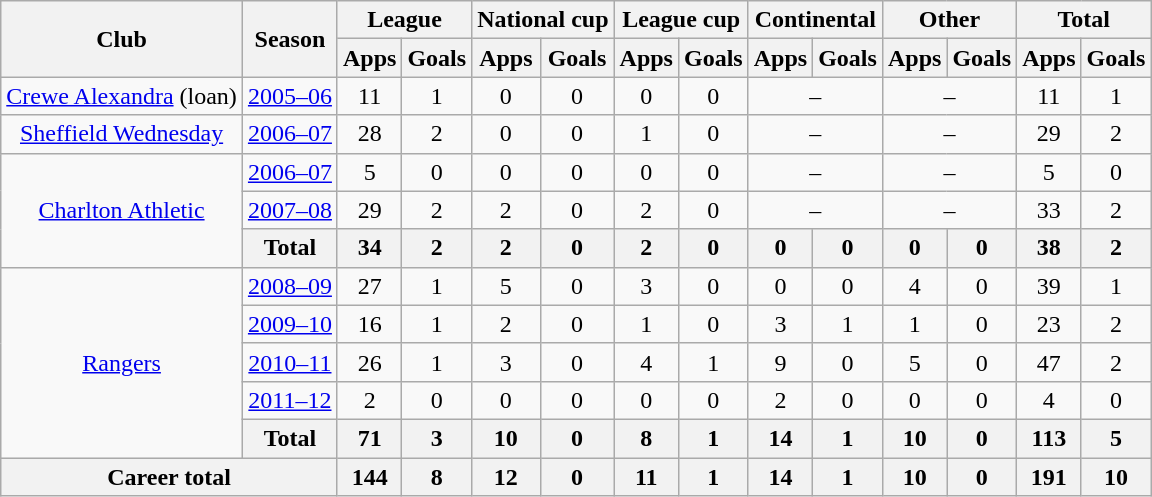<table class="wikitable" style="text-align:center">
<tr>
<th rowspan="2">Club</th>
<th rowspan="2">Season</th>
<th colspan="2">League</th>
<th colspan="2">National cup</th>
<th colspan="2">League cup</th>
<th colspan="2">Continental</th>
<th colspan="2">Other</th>
<th colspan="2">Total</th>
</tr>
<tr>
<th>Apps</th>
<th>Goals</th>
<th>Apps</th>
<th>Goals</th>
<th>Apps</th>
<th>Goals</th>
<th>Apps</th>
<th>Goals</th>
<th>Apps</th>
<th>Goals</th>
<th>Apps</th>
<th>Goals</th>
</tr>
<tr>
<td><a href='#'>Crewe Alexandra</a> (loan)</td>
<td><a href='#'>2005–06</a></td>
<td>11</td>
<td>1</td>
<td>0</td>
<td>0</td>
<td>0</td>
<td>0</td>
<td colspan="2">–</td>
<td colspan="2">–</td>
<td>11</td>
<td>1</td>
</tr>
<tr>
<td><a href='#'>Sheffield Wednesday</a></td>
<td><a href='#'>2006–07</a></td>
<td>28</td>
<td>2</td>
<td>0</td>
<td>0</td>
<td>1</td>
<td>0</td>
<td colspan="2">–</td>
<td colspan="2">–</td>
<td>29</td>
<td>2</td>
</tr>
<tr>
<td rowspan="3"><a href='#'>Charlton Athletic</a></td>
<td><a href='#'>2006–07</a></td>
<td>5</td>
<td>0</td>
<td>0</td>
<td>0</td>
<td>0</td>
<td>0</td>
<td colspan="2">–</td>
<td colspan="2">–</td>
<td>5</td>
<td>0</td>
</tr>
<tr>
<td><a href='#'>2007–08</a></td>
<td>29</td>
<td>2</td>
<td>2</td>
<td>0</td>
<td>2</td>
<td>0</td>
<td colspan="2">–</td>
<td colspan="2">–</td>
<td>33</td>
<td>2</td>
</tr>
<tr>
<th>Total</th>
<th>34</th>
<th>2</th>
<th>2</th>
<th>0</th>
<th>2</th>
<th>0</th>
<th>0</th>
<th>0</th>
<th>0</th>
<th>0</th>
<th>38</th>
<th>2</th>
</tr>
<tr>
<td rowspan="5"><a href='#'>Rangers</a></td>
<td><a href='#'>2008–09</a></td>
<td>27</td>
<td>1</td>
<td>5</td>
<td>0</td>
<td>3</td>
<td>0</td>
<td>0</td>
<td>0</td>
<td>4</td>
<td>0</td>
<td>39</td>
<td>1</td>
</tr>
<tr>
<td><a href='#'>2009–10</a></td>
<td>16</td>
<td>1</td>
<td>2</td>
<td>0</td>
<td>1</td>
<td>0</td>
<td>3</td>
<td>1</td>
<td>1</td>
<td>0</td>
<td>23</td>
<td>2</td>
</tr>
<tr>
<td><a href='#'>2010–11</a></td>
<td>26</td>
<td>1</td>
<td>3</td>
<td>0</td>
<td>4</td>
<td>1</td>
<td>9</td>
<td>0</td>
<td>5</td>
<td>0</td>
<td>47</td>
<td>2</td>
</tr>
<tr>
<td><a href='#'>2011–12</a></td>
<td>2</td>
<td>0</td>
<td>0</td>
<td>0</td>
<td>0</td>
<td>0</td>
<td>2</td>
<td>0</td>
<td>0</td>
<td>0</td>
<td>4</td>
<td>0</td>
</tr>
<tr>
<th>Total</th>
<th>71</th>
<th>3</th>
<th>10</th>
<th>0</th>
<th>8</th>
<th>1</th>
<th>14</th>
<th>1</th>
<th>10</th>
<th>0</th>
<th>113</th>
<th>5</th>
</tr>
<tr>
<th colspan="2">Career total</th>
<th>144</th>
<th>8</th>
<th>12</th>
<th>0</th>
<th>11</th>
<th>1</th>
<th>14</th>
<th>1</th>
<th>10</th>
<th>0</th>
<th>191</th>
<th>10</th>
</tr>
</table>
